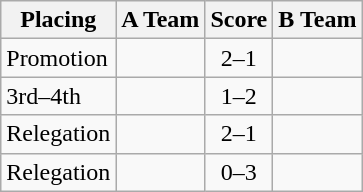<table class=wikitable style="border:1px solid #AAAAAA;">
<tr>
<th>Placing</th>
<th>A Team</th>
<th>Score</th>
<th>B Team</th>
</tr>
<tr>
<td>Promotion</td>
<td><strong></strong></td>
<td align="center">2–1</td>
<td></td>
</tr>
<tr>
<td>3rd–4th</td>
<td></td>
<td align="center">1–2</td>
<td><strong></strong></td>
</tr>
<tr>
<td>Relegation</td>
<td><strong></strong></td>
<td align="center">2–1</td>
<td></td>
</tr>
<tr>
<td>Relegation</td>
<td></td>
<td align="center">0–3</td>
<td><strong></strong></td>
</tr>
</table>
